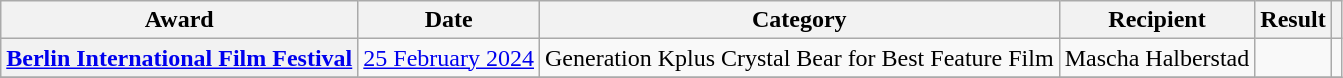<table class="wikitable sortable plainrowheaders">
<tr>
<th>Award</th>
<th>Date</th>
<th>Category</th>
<th>Recipient</th>
<th>Result</th>
<th></th>
</tr>
<tr>
<th scope="row"><a href='#'>Berlin International Film Festival</a></th>
<td><a href='#'>25 February 2024</a></td>
<td>Generation Kplus Crystal Bear for Best Feature Film</td>
<td>Mascha Halberstad</td>
<td></td>
<td align="center" rowspan="1"></td>
</tr>
<tr>
</tr>
</table>
